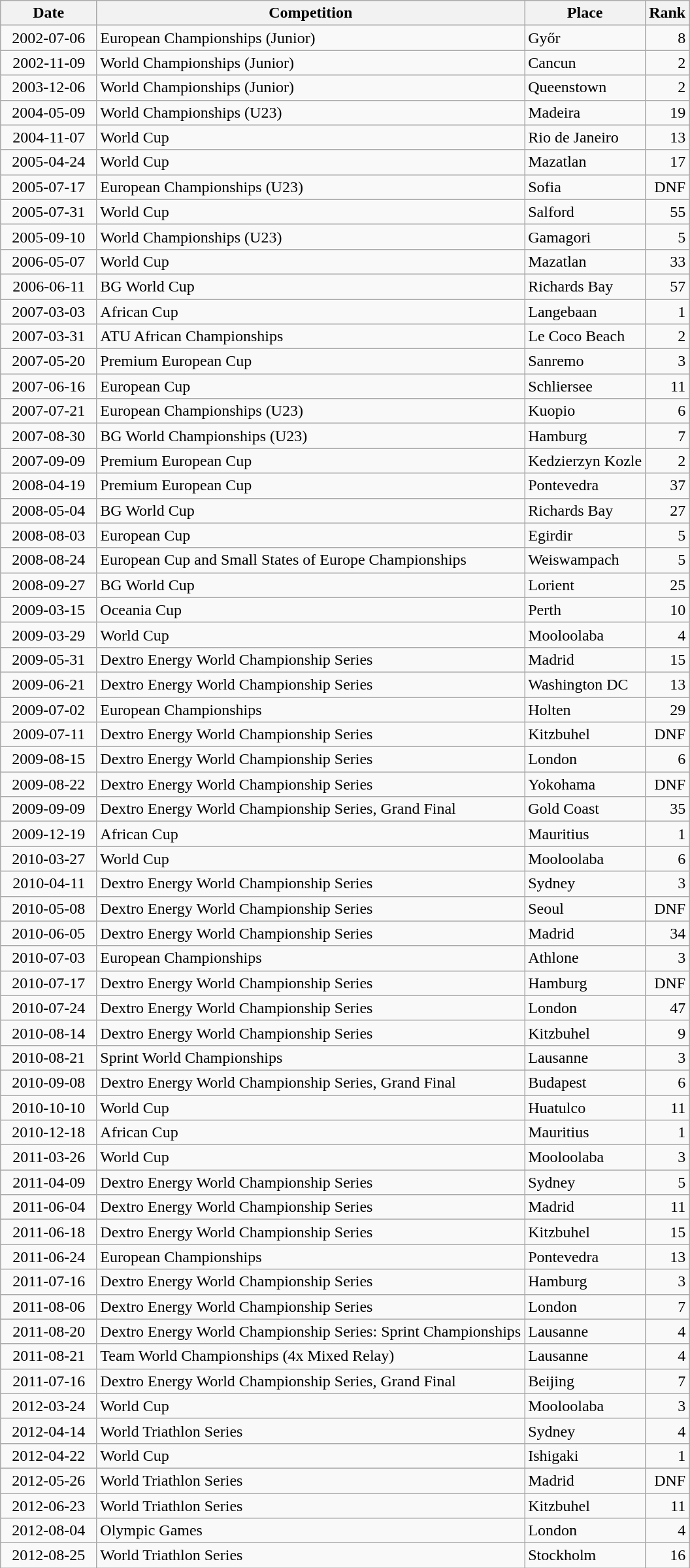<table class="wikitable sortable">
<tr>
<th>Date</th>
<th>Competition</th>
<th>Place</th>
<th>Rank</th>
</tr>
<tr>
<td style="text-align:right">  2002-07-06  </td>
<td>European Championships (Junior)</td>
<td>Győr</td>
<td style="text-align:right">8</td>
</tr>
<tr>
<td style="text-align:right">  2002-11-09  </td>
<td>World Championships (Junior)</td>
<td>Cancun</td>
<td style="text-align:right">2</td>
</tr>
<tr>
<td style="text-align:right">  2003-12-06  </td>
<td>World Championships (Junior)</td>
<td>Queenstown</td>
<td style="text-align:right">2</td>
</tr>
<tr>
<td style="text-align:right">  2004-05-09  </td>
<td>World Championships (U23)</td>
<td>Madeira</td>
<td style="text-align:right">19</td>
</tr>
<tr>
<td style="text-align:right">  2004-11-07  </td>
<td>World Cup</td>
<td>Rio de Janeiro</td>
<td style="text-align:right">13</td>
</tr>
<tr>
<td style="text-align:right">  2005-04-24  </td>
<td>World Cup</td>
<td>Mazatlan</td>
<td style="text-align:right">17</td>
</tr>
<tr>
<td style="text-align:right">  2005-07-17  </td>
<td>European Championships (U23)</td>
<td>Sofia</td>
<td style="text-align:right">DNF</td>
</tr>
<tr>
<td style="text-align:right">  2005-07-31  </td>
<td>World Cup</td>
<td>Salford</td>
<td style="text-align:right">55</td>
</tr>
<tr>
<td style="text-align:right">  2005-09-10  </td>
<td>World Championships (U23)</td>
<td>Gamagori</td>
<td style="text-align:right">5</td>
</tr>
<tr>
<td style="text-align:right">  2006-05-07  </td>
<td>World Cup</td>
<td>Mazatlan</td>
<td style="text-align:right">33</td>
</tr>
<tr>
<td style="text-align:right">  2006-06-11  </td>
<td>BG World Cup</td>
<td>Richards Bay</td>
<td style="text-align:right">57</td>
</tr>
<tr>
<td style="text-align:right">  2007-03-03  </td>
<td>African Cup</td>
<td>Langebaan</td>
<td style="text-align:right">1</td>
</tr>
<tr>
<td style="text-align:right">  2007-03-31  </td>
<td>ATU African Championships</td>
<td>Le Coco Beach</td>
<td style="text-align:right">2</td>
</tr>
<tr>
<td style="text-align:right">  2007-05-20  </td>
<td>Premium European Cup</td>
<td>Sanremo</td>
<td style="text-align:right">3</td>
</tr>
<tr>
<td style="text-align:right">  2007-06-16  </td>
<td>European Cup</td>
<td>Schliersee</td>
<td style="text-align:right">11</td>
</tr>
<tr>
<td style="text-align:right">  2007-07-21  </td>
<td>European Championships (U23)</td>
<td>Kuopio</td>
<td style="text-align:right">6</td>
</tr>
<tr>
<td style="text-align:right">  2007-08-30  </td>
<td>BG World Championships (U23)</td>
<td>Hamburg</td>
<td style="text-align:right">7</td>
</tr>
<tr>
<td style="text-align:right">  2007-09-09  </td>
<td>Premium European Cup</td>
<td>Kedzierzyn Kozle</td>
<td style="text-align:right">2</td>
</tr>
<tr>
<td style="text-align:right">  2008-04-19  </td>
<td>Premium European Cup</td>
<td>Pontevedra</td>
<td style="text-align:right">37</td>
</tr>
<tr>
<td style="text-align:right">  2008-05-04  </td>
<td>BG World Cup</td>
<td>Richards Bay</td>
<td style="text-align:right">27</td>
</tr>
<tr>
<td style="text-align:right">  2008-08-03  </td>
<td>European Cup</td>
<td>Egirdir</td>
<td style="text-align:right">5</td>
</tr>
<tr>
<td style="text-align:right">  2008-08-24  </td>
<td>European Cup and Small States of Europe Championships</td>
<td>Weiswampach</td>
<td style="text-align:right">5</td>
</tr>
<tr>
<td style="text-align:right">  2008-09-27  </td>
<td>BG World Cup</td>
<td>Lorient</td>
<td style="text-align:right">25</td>
</tr>
<tr>
<td style="text-align:right">  2009-03-15  </td>
<td>Oceania Cup</td>
<td>Perth</td>
<td style="text-align:right">10</td>
</tr>
<tr>
<td style="text-align:right">  2009-03-29  </td>
<td>World Cup</td>
<td>Mooloolaba</td>
<td style="text-align:right">4</td>
</tr>
<tr>
<td style="text-align:right">  2009-05-31  </td>
<td>Dextro Energy World Championship Series</td>
<td>Madrid</td>
<td style="text-align:right">15</td>
</tr>
<tr>
<td style="text-align:right">  2009-06-21  </td>
<td>Dextro Energy World Championship Series</td>
<td>Washington DC</td>
<td style="text-align:right">13</td>
</tr>
<tr>
<td style="text-align:right">  2009-07-02  </td>
<td>European Championships</td>
<td>Holten</td>
<td style="text-align:right">29</td>
</tr>
<tr>
<td style="text-align:right">  2009-07-11  </td>
<td>Dextro Energy World Championship Series</td>
<td>Kitzbuhel</td>
<td style="text-align:right">DNF</td>
</tr>
<tr>
<td style="text-align:right">  2009-08-15  </td>
<td>Dextro Energy World Championship Series</td>
<td>London</td>
<td style="text-align:right">6</td>
</tr>
<tr>
<td style="text-align:right">  2009-08-22  </td>
<td>Dextro Energy World Championship Series</td>
<td>Yokohama</td>
<td style="text-align:right">DNF</td>
</tr>
<tr>
<td style="text-align:right">  2009-09-09  </td>
<td>Dextro Energy World Championship Series, Grand Final</td>
<td>Gold Coast</td>
<td style="text-align:right">35</td>
</tr>
<tr>
<td style="text-align:right">  2009-12-19  </td>
<td>African Cup</td>
<td>Mauritius</td>
<td style="text-align:right">1</td>
</tr>
<tr>
<td style="text-align:right">  2010-03-27  </td>
<td>World Cup</td>
<td>Mooloolaba</td>
<td style="text-align:right">6</td>
</tr>
<tr>
<td style="text-align:right">  2010-04-11  </td>
<td>Dextro Energy World Championship Series</td>
<td>Sydney</td>
<td style="text-align:right">3</td>
</tr>
<tr>
<td style="text-align:right">  2010-05-08  </td>
<td>Dextro Energy World Championship Series</td>
<td>Seoul</td>
<td style="text-align:right">DNF</td>
</tr>
<tr>
<td style="text-align:right">  2010-06-05  </td>
<td>Dextro Energy World Championship Series</td>
<td>Madrid</td>
<td style="text-align:right">34</td>
</tr>
<tr>
<td style="text-align:right">  2010-07-03  </td>
<td>European Championships</td>
<td>Athlone</td>
<td style="text-align:right">3</td>
</tr>
<tr>
<td style="text-align:right">  2010-07-17  </td>
<td>Dextro Energy World Championship Series</td>
<td>Hamburg</td>
<td style="text-align:right">DNF</td>
</tr>
<tr>
<td style="text-align:right">  2010-07-24  </td>
<td>Dextro Energy World Championship Series</td>
<td>London</td>
<td style="text-align:right">47</td>
</tr>
<tr>
<td style="text-align:right">  2010-08-14  </td>
<td>Dextro Energy World Championship Series</td>
<td>Kitzbuhel</td>
<td style="text-align:right">9</td>
</tr>
<tr>
<td style="text-align:right">  2010-08-21  </td>
<td>Sprint World Championships</td>
<td>Lausanne</td>
<td style="text-align:right">3</td>
</tr>
<tr>
<td style="text-align:right">  2010-09-08  </td>
<td>Dextro Energy World Championship Series, Grand Final</td>
<td>Budapest</td>
<td style="text-align:right">6</td>
</tr>
<tr>
<td style="text-align:right">  2010-10-10  </td>
<td>World Cup</td>
<td>Huatulco</td>
<td style="text-align:right">11</td>
</tr>
<tr>
<td style="text-align:right">  2010-12-18  </td>
<td>African Cup</td>
<td>Mauritius</td>
<td style="text-align:right">1</td>
</tr>
<tr>
<td style="text-align:right">  2011-03-26  </td>
<td>World Cup</td>
<td>Mooloolaba</td>
<td style="text-align:right">3</td>
</tr>
<tr>
<td style="text-align:right">  2011-04-09  </td>
<td>Dextro Energy World Championship Series</td>
<td>Sydney</td>
<td style="text-align:right">5</td>
</tr>
<tr>
<td style="text-align:right">  2011-06-04  </td>
<td>Dextro Energy World Championship Series</td>
<td>Madrid</td>
<td style="text-align:right">11</td>
</tr>
<tr>
<td style="text-align:right">  2011-06-18  </td>
<td>Dextro Energy World Championship Series</td>
<td>Kitzbuhel</td>
<td style="text-align:right">15</td>
</tr>
<tr>
<td style="text-align:right">  2011-06-24  </td>
<td>European Championships</td>
<td>Pontevedra</td>
<td style="text-align:right">13</td>
</tr>
<tr>
<td style="text-align:right">  2011-07-16  </td>
<td>Dextro Energy World Championship Series</td>
<td>Hamburg</td>
<td style="text-align:right">3</td>
</tr>
<tr>
<td style="text-align:right">  2011-08-06  </td>
<td>Dextro Energy World Championship Series</td>
<td>London</td>
<td style="text-align:right">7</td>
</tr>
<tr>
<td style="text-align:right">  2011-08-20  </td>
<td>Dextro Energy World Championship Series: Sprint Championships</td>
<td>Lausanne</td>
<td style="text-align:right">4</td>
</tr>
<tr>
<td style="text-align:right">  2011-08-21  </td>
<td>Team World Championships (4x Mixed Relay)</td>
<td>Lausanne</td>
<td style="text-align:right">4</td>
</tr>
<tr>
<td style="text-align:right">  2011-07-16  </td>
<td>Dextro Energy World Championship Series, Grand Final</td>
<td>Beijing</td>
<td style="text-align:right">7</td>
</tr>
<tr>
<td style="text-align:right">  2012-03-24  </td>
<td>World Cup</td>
<td>Mooloolaba</td>
<td style="text-align:right">3</td>
</tr>
<tr>
<td style="text-align:right">  2012-04-14  </td>
<td>World Triathlon Series</td>
<td>Sydney</td>
<td style="text-align:right">4</td>
</tr>
<tr>
<td style="text-align:right">  2012-04-22  </td>
<td>World Cup</td>
<td>Ishigaki</td>
<td style="text-align:right">1</td>
</tr>
<tr>
<td style="text-align:right">  2012-05-26  </td>
<td>World Triathlon Series</td>
<td>Madrid</td>
<td style="text-align:right">DNF</td>
</tr>
<tr>
<td style="text-align:right">  2012-06-23  </td>
<td>World Triathlon Series</td>
<td>Kitzbuhel</td>
<td style="text-align:right">11</td>
</tr>
<tr>
<td style="text-align:right">  2012-08-04  </td>
<td>Olympic Games</td>
<td>London</td>
<td style="text-align:right">4</td>
</tr>
<tr>
<td style="text-align:right">  2012-08-25  </td>
<td>World Triathlon Series</td>
<td>Stockholm</td>
<td style="text-align:right">16</td>
</tr>
</table>
